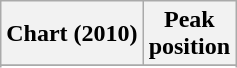<table class="wikitable plainrowheaders sortable" style="text-align:center;">
<tr>
<th scope="col">Chart (2010)</th>
<th scope="col">Peak<br>position</th>
</tr>
<tr>
</tr>
<tr>
</tr>
<tr>
</tr>
</table>
